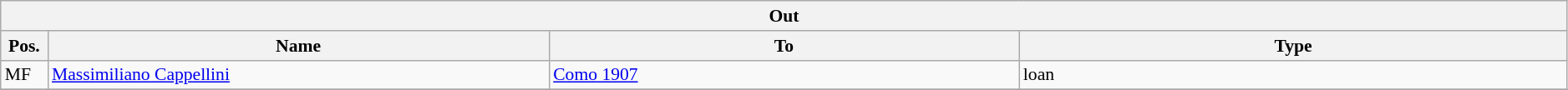<table class="wikitable" style="font-size:90%;width:99%;">
<tr>
<th colspan="4">Out</th>
</tr>
<tr>
<th width=3%>Pos.</th>
<th width=32%>Name</th>
<th width=30%>To</th>
<th width=35%>Type</th>
</tr>
<tr>
<td>MF</td>
<td><a href='#'>Massimiliano Cappellini</a></td>
<td><a href='#'>Como 1907</a></td>
<td>loan</td>
</tr>
<tr>
</tr>
</table>
